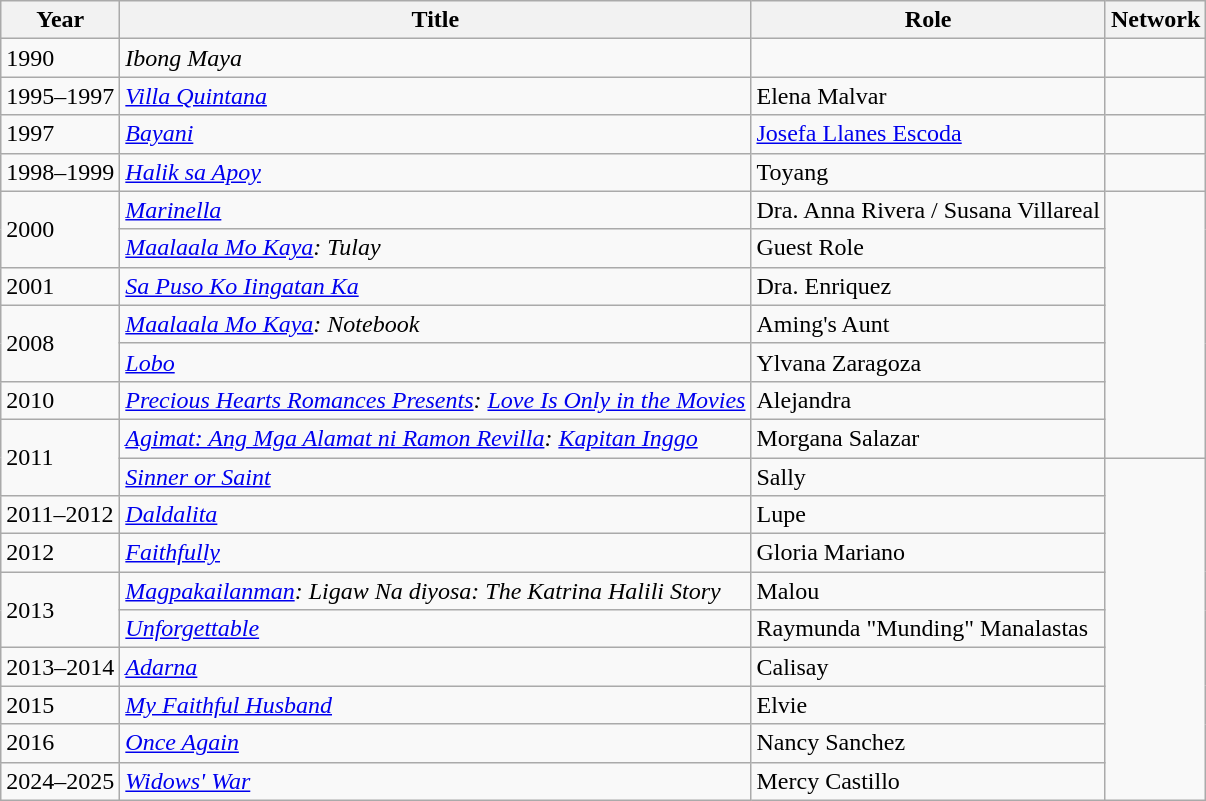<table class="wikitable sortable">
<tr>
<th>Year</th>
<th>Title</th>
<th>Role</th>
<th>Network</th>
</tr>
<tr>
<td>1990</td>
<td><em>Ibong Maya</em> </td>
<td></td>
<td></td>
</tr>
<tr>
<td>1995–1997</td>
<td><em><a href='#'>Villa Quintana</a></em></td>
<td>Elena Malvar</td>
<td></td>
</tr>
<tr>
<td>1997</td>
<td><em><a href='#'>Bayani</a></em></td>
<td><a href='#'>Josefa Llanes Escoda</a></td>
<td></td>
</tr>
<tr>
<td>1998–1999</td>
<td><em><a href='#'>Halik sa Apoy</a></em></td>
<td>Toyang</td>
<td></td>
</tr>
<tr>
<td rowspan="2">2000</td>
<td><em><a href='#'>Marinella</a></em></td>
<td>Dra. Anna Rivera / Susana Villareal</td>
<td rowspan="7"></td>
</tr>
<tr>
<td><em><a href='#'>Maalaala Mo Kaya</a>: Tulay</em></td>
<td>Guest Role</td>
</tr>
<tr>
<td>2001</td>
<td><em><a href='#'>Sa Puso Ko Iingatan Ka</a></em></td>
<td>Dra. Enriquez</td>
</tr>
<tr>
<td rowspan="2">2008</td>
<td><em><a href='#'>Maalaala Mo Kaya</a>: Notebook</em></td>
<td>Aming's Aunt</td>
</tr>
<tr>
<td><em><a href='#'>Lobo</a></em></td>
<td>Ylvana Zaragoza</td>
</tr>
<tr>
<td>2010</td>
<td><em><a href='#'>Precious Hearts Romances Presents</a>: <a href='#'>Love Is Only in the Movies</a></em></td>
<td>Alejandra</td>
</tr>
<tr>
<td rowspan="2">2011</td>
<td><em><a href='#'>Agimat: Ang Mga Alamat ni Ramon Revilla</a>: <a href='#'>Kapitan Inggo</a></em></td>
<td>Morgana Salazar</td>
</tr>
<tr>
<td><em><a href='#'>Sinner or Saint</a></em></td>
<td>Sally</td>
<td rowspan="9"></td>
</tr>
<tr>
<td>2011–2012</td>
<td><em><a href='#'>Daldalita</a></em></td>
<td>Lupe</td>
</tr>
<tr>
<td>2012</td>
<td><em><a href='#'>Faithfully</a></em></td>
<td>Gloria Mariano</td>
</tr>
<tr>
<td rowspan="2">2013</td>
<td><em><a href='#'>Magpakailanman</a>: Ligaw Na diyosa: The Katrina Halili Story</em></td>
<td>Malou</td>
</tr>
<tr>
<td><em><a href='#'>Unforgettable</a></em></td>
<td>Raymunda "Munding" Manalastas</td>
</tr>
<tr>
<td>2013–2014</td>
<td><em><a href='#'>Adarna</a></em></td>
<td>Calisay</td>
</tr>
<tr>
<td>2015</td>
<td><em><a href='#'>My Faithful Husband</a></em></td>
<td>Elvie</td>
</tr>
<tr>
<td>2016</td>
<td><em><a href='#'>Once Again</a></em></td>
<td>Nancy Sanchez</td>
</tr>
<tr>
<td>2024–2025</td>
<td><em><a href='#'>Widows' War</a></em></td>
<td>Mercy Castillo</td>
</tr>
</table>
